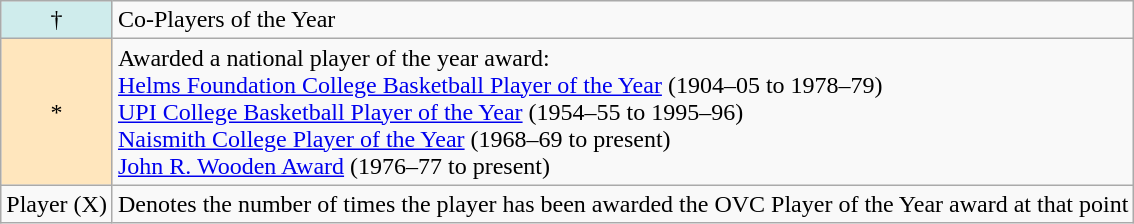<table class="wikitable">
<tr>
<td style="background-color:#CFECEC;" align="center">†</td>
<td>Co-Players of the Year</td>
</tr>
<tr>
<td style="background-color:#FFE6BD;" align="center">*</td>
<td>Awarded a national player of the year award: <br><a href='#'>Helms Foundation College Basketball Player of the Year</a> (1904–05 to 1978–79)<br> <a href='#'>UPI College Basketball Player of the Year</a> (1954–55 to 1995–96)<br> <a href='#'>Naismith College Player of the Year</a> (1968–69 to present)<br> <a href='#'>John R. Wooden Award</a> (1976–77 to present)</td>
</tr>
<tr>
<td>Player (X)</td>
<td>Denotes the number of times the player has been awarded the OVC Player of the Year award at that point</td>
</tr>
</table>
